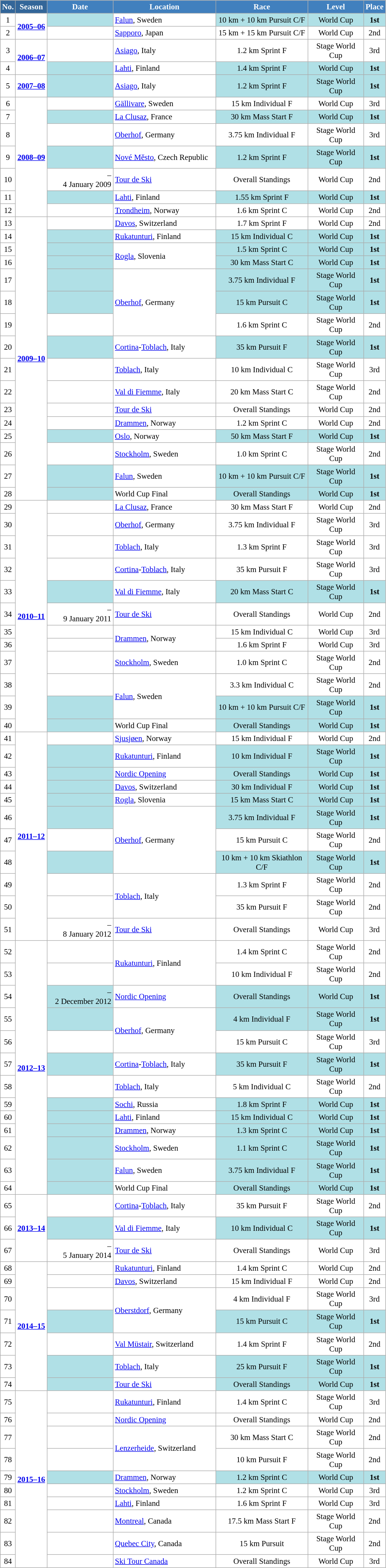<table class="wikitable sortable" style="font-size:95%; text-align:center; border:grey solid 1px; border-collapse:collapse; background:#ffffff;">
<tr style="background:#efefef;">
<th style="background-color:#369; color:white;">No.</th>
<th style="background-color:#369; color:white;">Season</th>
<th style="background-color:#4180be; color:white; width:120px;">Date</th>
<th style="background-color:#4180be; color:white; width:190px;">Location</th>
<th style="background-color:#4180be; color:white; width:170px;">Race</th>
<th style="background-color:#4180be; color:white; width:100px;">Level</th>
<th style="background-color:#4180be; color:white;">Place</th>
</tr>
<tr>
<td>1</td>
<td rowspan="2"><strong><a href='#'>2005–06</a></strong></td>
<td bgcolor="#BOEOE6" style="text-align: right;"></td>
<td style="text-align: left;"> <a href='#'>Falun</a>, Sweden</td>
<td bgcolor="#BOEOE6">10 km + 10 km Pursuit C/F</td>
<td bgcolor="#BOEOE6">World Cup</td>
<td bgcolor="#BOEOE6"><strong>1st</strong></td>
</tr>
<tr>
<td>2</td>
<td style="text-align: right;"></td>
<td style="text-align: left;"> <a href='#'>Sapporo</a>, Japan</td>
<td>15 km + 15 km Pursuit C/F</td>
<td>World Cup</td>
<td>2nd</td>
</tr>
<tr>
<td>3</td>
<td rowspan="2"><strong><a href='#'>2006–07</a></strong></td>
<td style="text-align: right;"></td>
<td style="text-align: left;"> <a href='#'>Asiago</a>, Italy</td>
<td>1.2 km Sprint F</td>
<td>Stage World Cup</td>
<td>3rd</td>
</tr>
<tr>
<td>4</td>
<td bgcolor="#BOEOE6" style="text-align: right;"></td>
<td style="text-align: left;"> <a href='#'>Lahti</a>, Finland</td>
<td bgcolor="#BOEOE6">1.4 km Sprint F</td>
<td bgcolor="#BOEOE6">World Cup</td>
<td bgcolor="#BOEOE6"><strong>1st</strong></td>
</tr>
<tr>
<td>5</td>
<td><strong><a href='#'>2007–08</a></strong></td>
<td bgcolor="#BOEOE6" style="text-align: right;"></td>
<td style="text-align: left;"> <a href='#'>Asiago</a>, Italy</td>
<td bgcolor="#BOEOE6">1.2 km Sprint F</td>
<td bgcolor="#BOEOE6">Stage World Cup</td>
<td bgcolor="#BOEOE6"><strong>1st</strong></td>
</tr>
<tr>
<td>6</td>
<td rowspan="7"><strong><a href='#'>2008–09</a></strong></td>
<td style="text-align: right;"></td>
<td style="text-align: left;"> <a href='#'>Gällivare</a>, Sweden</td>
<td>15 km Individual F</td>
<td>World Cup</td>
<td>3rd</td>
</tr>
<tr>
<td>7</td>
<td bgcolor="#BOEOE6" style="text-align: right;"></td>
<td style="text-align: left;"> <a href='#'>La Clusaz</a>, France</td>
<td bgcolor="#BOEOE6">30 km Mass Start F</td>
<td bgcolor="#BOEOE6">World Cup</td>
<td bgcolor="#BOEOE6"><strong>1st</strong></td>
</tr>
<tr>
<td>8</td>
<td style="text-align: right;"></td>
<td style="text-align: left;"> <a href='#'>Oberhof</a>, Germany</td>
<td>3.75 km Individual F</td>
<td>Stage World Cup</td>
<td>3rd</td>
</tr>
<tr>
<td>9</td>
<td bgcolor="#BOEOE6" style="text-align: right;"></td>
<td style="text-align: left;"> <a href='#'>Nové Město</a>, Czech Republic</td>
<td bgcolor="#BOEOE6">1.2 km Sprint F</td>
<td bgcolor="#BOEOE6">Stage World Cup</td>
<td bgcolor="#BOEOE6"><strong>1st</strong></td>
</tr>
<tr>
<td>10</td>
<td style="text-align: right;"> –<br>4 January 2009</td>
<td style="text-align: left;"> <a href='#'>Tour de Ski</a></td>
<td>Overall Standings</td>
<td>World Cup</td>
<td>2nd</td>
</tr>
<tr>
<td>11</td>
<td bgcolor="#BOEOE6" style="text-align: right;"></td>
<td style="text-align: left;"> <a href='#'>Lahti</a>, Finland</td>
<td bgcolor="#BOEOE6">1.55 km Sprint F</td>
<td bgcolor="#BOEOE6">World Cup</td>
<td bgcolor="#BOEOE6"><strong>1st</strong></td>
</tr>
<tr>
<td>12</td>
<td style="text-align: right;"></td>
<td style="text-align: left;"> <a href='#'>Trondheim</a>, Norway</td>
<td>1.6 km Sprint C</td>
<td>World Cup</td>
<td>2nd</td>
</tr>
<tr>
<td>13</td>
<td rowspan="16"><strong><a href='#'>2009–10</a></strong></td>
<td style="text-align: right;"></td>
<td style="text-align: left;"> <a href='#'>Davos</a>, Switzerland</td>
<td>1.7 km Sprint F</td>
<td>World Cup</td>
<td>2nd</td>
</tr>
<tr>
<td>14</td>
<td bgcolor="#BOEOE6" style="text-align: right;"></td>
<td style="text-align: left;"> <a href='#'>Rukatunturi</a>, Finland</td>
<td bgcolor="#BOEOE6">15 km Individual C</td>
<td bgcolor="#BOEOE6">World Cup</td>
<td bgcolor="#BOEOE6"><strong>1st</strong></td>
</tr>
<tr>
<td>15</td>
<td bgcolor="#BOEOE6" style="text-align: right;"></td>
<td rowspan=2 align=left> <a href='#'>Rogla</a>, Slovenia</td>
<td bgcolor="#BOEOE6">1.5 km Sprint C</td>
<td bgcolor="#BOEOE6">World Cup</td>
<td bgcolor="#BOEOE6"><strong>1st</strong></td>
</tr>
<tr>
<td>16</td>
<td bgcolor="#BOEOE6" style="text-align: right;"></td>
<td bgcolor="#BOEOE6">30 km Mass Start C</td>
<td bgcolor="#BOEOE6">World Cup</td>
<td bgcolor="#BOEOE6"><strong>1st</strong></td>
</tr>
<tr>
<td>17</td>
<td bgcolor="#BOEOE6" style="text-align: right;"></td>
<td rowspan=3 align=left> <a href='#'>Oberhof</a>, Germany</td>
<td bgcolor="#BOEOE6">3.75 km Individual F</td>
<td bgcolor="#BOEOE6">Stage World Cup</td>
<td bgcolor="#BOEOE6"><strong>1st</strong></td>
</tr>
<tr>
<td>18</td>
<td bgcolor="#BOEOE6" style="text-align: right;"></td>
<td bgcolor="#BOEOE6">15 km Pursuit C</td>
<td bgcolor="#BOEOE6">Stage World Cup</td>
<td bgcolor="#BOEOE6"><strong>1st</strong></td>
</tr>
<tr>
<td>19</td>
<td style="text-align: right;"></td>
<td>1.6 km Sprint C</td>
<td>Stage World Cup</td>
<td>2nd</td>
</tr>
<tr>
<td>20</td>
<td bgcolor="#BOEOE6" style="text-align: right;"></td>
<td style="text-align: left;"> <a href='#'>Cortina</a>-<a href='#'>Toblach</a>, Italy</td>
<td bgcolor="#BOEOE6">35 km Pursuit F</td>
<td bgcolor="#BOEOE6">Stage World Cup</td>
<td bgcolor="#BOEOE6"><strong>1st</strong></td>
</tr>
<tr>
<td>21</td>
<td style="text-align: right;"></td>
<td style="text-align: left;"> <a href='#'>Toblach</a>, Italy</td>
<td>10 km Individual C</td>
<td>Stage World Cup</td>
<td>3rd</td>
</tr>
<tr>
<td>22</td>
<td style="text-align: right;"></td>
<td style="text-align: left;"> <a href='#'>Val di Fiemme</a>, Italy</td>
<td>20 km Mass Start C</td>
<td>Stage World Cup</td>
<td>2nd</td>
</tr>
<tr>
<td>23</td>
<td style="text-align: right;"></td>
<td style="text-align: left;"> <a href='#'>Tour de Ski</a></td>
<td>Overall Standings</td>
<td>World Cup</td>
<td>2nd</td>
</tr>
<tr>
<td>24</td>
<td style="text-align: right;"></td>
<td style="text-align: left;"> <a href='#'>Drammen</a>, Norway</td>
<td>1.2 km Sprint C</td>
<td>World Cup</td>
<td>2nd</td>
</tr>
<tr>
<td>25</td>
<td bgcolor="#BOEOE6" style="text-align: right;"></td>
<td style="text-align: left;"> <a href='#'>Oslo</a>, Norway</td>
<td bgcolor="#BOEOE6">50 km Mass Start F</td>
<td bgcolor="#BOEOE6">World Cup</td>
<td bgcolor="#BOEOE6"><strong>1st</strong></td>
</tr>
<tr>
<td>26</td>
<td style="text-align: right;"></td>
<td style="text-align: left;"> <a href='#'>Stockholm</a>, Sweden</td>
<td>1.0 km Sprint C</td>
<td>Stage World Cup</td>
<td>2nd</td>
</tr>
<tr>
<td>27</td>
<td bgcolor="#BOEOE6" style="text-align: right;"></td>
<td style="text-align: left;"> <a href='#'>Falun</a>, Sweden</td>
<td bgcolor="#BOEOE6">10 km + 10 km Pursuit C/F</td>
<td bgcolor="#BOEOE6">Stage World Cup</td>
<td bgcolor="#BOEOE6"><strong>1st</strong></td>
</tr>
<tr>
<td>28</td>
<td bgcolor="#BOEOE6" style="text-align: right;"></td>
<td style="text-align: left;"> World Cup Final</td>
<td bgcolor="#BOEOE6">Overall Standings</td>
<td bgcolor="#BOEOE6">World Cup</td>
<td bgcolor="#BOEOE6"><strong>1st</strong></td>
</tr>
<tr>
<td>29</td>
<td rowspan="12"><strong><a href='#'>2010–11</a></strong></td>
<td style="text-align: right;"></td>
<td style="text-align: left;"> <a href='#'>La Clusaz</a>, France</td>
<td>30 km Mass Start F</td>
<td>World Cup</td>
<td>2nd</td>
</tr>
<tr>
<td>30</td>
<td style="text-align: right;"></td>
<td style="text-align: left;"> <a href='#'>Oberhof</a>, Germany</td>
<td>3.75 km Individual F</td>
<td>Stage World Cup</td>
<td>3rd</td>
</tr>
<tr>
<td>31</td>
<td style="text-align: right;"></td>
<td style="text-align: left;"> <a href='#'>Toblach</a>, Italy</td>
<td>1.3 km Sprint F</td>
<td>Stage World Cup</td>
<td>3rd</td>
</tr>
<tr>
<td>32</td>
<td style="text-align: right;"></td>
<td style="text-align: left;"> <a href='#'>Cortina</a>-<a href='#'>Toblach</a>, Italy</td>
<td>35 km Pursuit F</td>
<td>Stage World Cup</td>
<td>3rd</td>
</tr>
<tr>
<td>33</td>
<td bgcolor="#BOEOE6" style="text-align: right;"></td>
<td style="text-align: left;"> <a href='#'>Val di Fiemme</a>, Italy</td>
<td bgcolor="#BOEOE6">20 km Mass Start C</td>
<td bgcolor="#BOEOE6">Stage World Cup</td>
<td bgcolor="#BOEOE6"><strong>1st</strong></td>
</tr>
<tr>
<td>34</td>
<td style="text-align: right;"> –<br>9 January 2011</td>
<td style="text-align: left;"> <a href='#'>Tour de Ski</a></td>
<td>Overall Standings</td>
<td>World Cup</td>
<td>2nd</td>
</tr>
<tr>
<td>35</td>
<td style="text-align: right;"></td>
<td rowspan=2 align=left> <a href='#'>Drammen</a>, Norway</td>
<td>15 km Individual C</td>
<td>World Cup</td>
<td>3rd</td>
</tr>
<tr>
<td>36</td>
<td style="text-align: right;"></td>
<td>1.6 km Sprint F</td>
<td>World Cup</td>
<td>3rd</td>
</tr>
<tr>
<td>37</td>
<td style="text-align: right;"></td>
<td style="text-align: left;"> <a href='#'>Stockholm</a>, Sweden</td>
<td>1.0 km Sprint C</td>
<td>Stage World Cup</td>
<td>2nd</td>
</tr>
<tr>
<td>38</td>
<td style="text-align: right;"></td>
<td rowspan=2 align=left> <a href='#'>Falun</a>, Sweden</td>
<td>3.3 km Individual C</td>
<td>Stage World Cup</td>
<td>2nd</td>
</tr>
<tr>
<td>39</td>
<td bgcolor="#BOEOE6" style="text-align: right;"></td>
<td bgcolor="#BOEOE6">10 km + 10 km Pursuit C/F</td>
<td bgcolor="#BOEOE6">Stage World Cup</td>
<td bgcolor="#BOEOE6"><strong>1st</strong></td>
</tr>
<tr>
<td>40</td>
<td bgcolor="#BOEOE6" style="text-align: right;"></td>
<td style="text-align: left;"> World Cup Final</td>
<td bgcolor="#BOEOE6">Overall Standings</td>
<td bgcolor="#BOEOE6">World Cup</td>
<td bgcolor="#BOEOE6"><strong>1st</strong></td>
</tr>
<tr>
<td>41</td>
<td rowspan="11"><strong><a href='#'>2011–12</a></strong></td>
<td style="text-align: right;"></td>
<td style="text-align: left;"> <a href='#'>Sjusjøen</a>, Norway</td>
<td>15 km Individual F</td>
<td>World Cup</td>
<td>2nd</td>
</tr>
<tr>
<td>42</td>
<td bgcolor="#BOEOE6" style="text-align: right;"></td>
<td style="text-align: left;"> <a href='#'>Rukatunturi</a>, Finland</td>
<td bgcolor="#BOEOE6">10 km Individual F</td>
<td bgcolor="#BOEOE6">Stage World Cup</td>
<td bgcolor="#BOEOE6"><strong>1st</strong></td>
</tr>
<tr>
<td>43</td>
<td bgcolor="#BOEOE6" style="text-align: right;"></td>
<td style="text-align: left;"> <a href='#'>Nordic Opening</a></td>
<td bgcolor="#BOEOE6">Overall Standings</td>
<td bgcolor="#BOEOE6">World Cup</td>
<td bgcolor="#BOEOE6"><strong>1st</strong></td>
</tr>
<tr>
<td>44</td>
<td bgcolor="#BOEOE6" style="text-align: right;"></td>
<td style="text-align: left;"> <a href='#'>Davos</a>, Switzerland</td>
<td bgcolor="#BOEOE6">30 km Individual F</td>
<td bgcolor="#BOEOE6">World Cup</td>
<td bgcolor="#BOEOE6"><strong>1st</strong></td>
</tr>
<tr>
<td>45</td>
<td bgcolor="#BOEOE6" style="text-align: right;"></td>
<td style="text-align: left;"> <a href='#'>Rogla</a>, Slovenia</td>
<td bgcolor="#BOEOE6">15 km Mass Start C</td>
<td bgcolor="#BOEOE6">World Cup</td>
<td bgcolor="#BOEOE6"><strong>1st</strong></td>
</tr>
<tr>
<td>46</td>
<td bgcolor="#BOEOE6" style="text-align: right;"></td>
<td rowspan=3 align=left> <a href='#'>Oberhof</a>, Germany</td>
<td bgcolor="#BOEOE6">3.75 km Individual F</td>
<td bgcolor="#BOEOE6">Stage World Cup</td>
<td bgcolor="#BOEOE6"><strong>1st</strong></td>
</tr>
<tr>
<td>47</td>
<td style="text-align: right;"></td>
<td>15 km Pursuit C</td>
<td>Stage World Cup</td>
<td>2nd</td>
</tr>
<tr>
<td>48</td>
<td bgcolor="#BOEOE6" style="text-align: right;"></td>
<td bgcolor="#BOEOE6">10 km + 10 km Skiathlon C/F</td>
<td bgcolor="#BOEOE6">Stage World Cup</td>
<td bgcolor="#BOEOE6"><strong>1st</strong></td>
</tr>
<tr>
<td>49</td>
<td style="text-align: right;"></td>
<td rowspan=2 align=left> <a href='#'>Toblach</a>, Italy</td>
<td>1.3 km Sprint F</td>
<td>Stage World Cup</td>
<td>2nd</td>
</tr>
<tr>
<td>50</td>
<td style="text-align: right;"></td>
<td>35 km Pursuit F</td>
<td>Stage World Cup</td>
<td>2nd</td>
</tr>
<tr>
<td>51</td>
<td style="text-align: right;"> –<br>8 January 2012</td>
<td style="text-align: left;"> <a href='#'>Tour de Ski</a></td>
<td>Overall Standings</td>
<td>World Cup</td>
<td>3rd</td>
</tr>
<tr>
<td>52</td>
<td rowspan="13"><strong><a href='#'>2012–13</a></strong></td>
<td style="text-align: right;"></td>
<td rowspan=2 align=left> <a href='#'>Rukatunturi</a>, Finland</td>
<td>1.4 km Sprint C</td>
<td>Stage World Cup</td>
<td>2nd</td>
</tr>
<tr>
<td>53</td>
<td style="text-align: right;"></td>
<td>10 km Individual F</td>
<td>Stage World Cup</td>
<td>2nd</td>
</tr>
<tr>
<td>54</td>
<td bgcolor="#BOEOE6" style="text-align: right;"> –<br>2 December 2012</td>
<td style="text-align: left;"> <a href='#'>Nordic Opening</a></td>
<td bgcolor="#BOEOE6">Overall Standings</td>
<td bgcolor="#BOEOE6">World Cup</td>
<td bgcolor="#BOEOE6"><strong>1st</strong></td>
</tr>
<tr>
<td>55</td>
<td bgcolor="#BOEOE6" style="text-align: right;"></td>
<td rowspan=2 align=left> <a href='#'>Oberhof</a>, Germany</td>
<td bgcolor="#BOEOE6">4 km Individual F</td>
<td bgcolor="#BOEOE6">Stage World Cup</td>
<td bgcolor="#BOEOE6"><strong>1st</strong></td>
</tr>
<tr>
<td>56</td>
<td style="text-align: right;"></td>
<td>15 km Pursuit C</td>
<td>Stage World Cup</td>
<td>3rd</td>
</tr>
<tr>
<td>57</td>
<td bgcolor="#BOEOE6" style="text-align: right;"></td>
<td style="text-align: left;"> <a href='#'>Cortina</a>-<a href='#'>Toblach</a>, Italy</td>
<td bgcolor="#BOEOE6">35 km Pursuit F</td>
<td bgcolor="#BOEOE6">Stage World Cup</td>
<td bgcolor="#BOEOE6"><strong>1st</strong></td>
</tr>
<tr>
<td>58</td>
<td style="text-align: right;"></td>
<td style="text-align: left;"> <a href='#'>Toblach</a>, Italy</td>
<td>5 km Individual C</td>
<td>Stage World Cup</td>
<td>2nd</td>
</tr>
<tr>
<td>59</td>
<td bgcolor="#BOEOE6" style="text-align: right;"></td>
<td style="text-align: left;"> <a href='#'>Sochi</a>, Russia</td>
<td bgcolor="#BOEOE6">1.8 km Sprint F</td>
<td bgcolor="#BOEOE6">World Cup</td>
<td bgcolor="#BOEOE6"><strong>1st</strong></td>
</tr>
<tr>
<td>60</td>
<td bgcolor="#BOEOE6" style="text-align: right;"></td>
<td style="text-align: left;"> <a href='#'>Lahti</a>, Finland</td>
<td bgcolor="#BOEOE6">15 km Individual C</td>
<td bgcolor="#BOEOE6">World Cup</td>
<td bgcolor="#BOEOE6"><strong>1st</strong></td>
</tr>
<tr>
<td>61</td>
<td bgcolor="#BOEOE6" style="text-align: right;"></td>
<td style="text-align: left;"> <a href='#'>Drammen</a>, Norway</td>
<td bgcolor="#BOEOE6">1.3 km Sprint C</td>
<td bgcolor="#BOEOE6">World Cup</td>
<td bgcolor="#BOEOE6"><strong>1st</strong></td>
</tr>
<tr>
<td>62</td>
<td bgcolor="#BOEOE6" style="text-align: right;"></td>
<td style="text-align: left;"> <a href='#'>Stockholm</a>, Sweden</td>
<td bgcolor="#BOEOE6">1.1 km Sprint C</td>
<td bgcolor="#BOEOE6">Stage World Cup</td>
<td bgcolor="#BOEOE6"><strong>1st</strong></td>
</tr>
<tr>
<td>63</td>
<td bgcolor="#BOEOE6" style="text-align: right;"></td>
<td style="text-align: left;"> <a href='#'>Falun</a>, Sweden</td>
<td bgcolor="#BOEOE6">3.75 km Individual F</td>
<td bgcolor="#BOEOE6">Stage World Cup</td>
<td bgcolor="#BOEOE6"><strong>1st</strong></td>
</tr>
<tr>
<td>64</td>
<td bgcolor="#BOEOE6" style="text-align: right;"></td>
<td style="text-align: left;"> World Cup Final</td>
<td bgcolor="#BOEOE6">Overall Standings</td>
<td bgcolor="#BOEOE6">World Cup</td>
<td bgcolor="#BOEOE6"><strong>1st</strong></td>
</tr>
<tr>
<td>65</td>
<td rowspan="3"><strong><a href='#'>2013–14</a></strong></td>
<td style="text-align: right;"></td>
<td style="text-align: left;"> <a href='#'>Cortina</a>-<a href='#'>Toblach</a>, Italy</td>
<td>35 km Pursuit F</td>
<td>Stage World Cup</td>
<td>2nd</td>
</tr>
<tr>
<td>66</td>
<td bgcolor="#BOEOE6" style="text-align: right;"></td>
<td style="text-align: left;"> <a href='#'>Val di Fiemme</a>, Italy</td>
<td bgcolor="#BOEOE6">10 km Individual C</td>
<td bgcolor="#BOEOE6">Stage World Cup</td>
<td bgcolor="#BOEOE6"><strong>1st</strong></td>
</tr>
<tr>
<td>67</td>
<td style="text-align: right;"> –<br>5 January 2014</td>
<td style="text-align: left;"> <a href='#'>Tour de Ski</a></td>
<td>Overall Standings</td>
<td>World Cup</td>
<td>3rd</td>
</tr>
<tr>
<td>68</td>
<td rowspan="7"><strong><a href='#'>2014–15</a></strong></td>
<td style="text-align: right;"></td>
<td style="text-align: left;"> <a href='#'>Rukatunturi</a>, Finland</td>
<td>1.4 km Sprint C</td>
<td>World Cup</td>
<td>2nd</td>
</tr>
<tr>
<td>69</td>
<td style="text-align: right;"></td>
<td style="text-align: left;"> <a href='#'>Davos</a>, Switzerland</td>
<td>15 km Individual F</td>
<td>World Cup</td>
<td>2nd</td>
</tr>
<tr>
<td>70</td>
<td style="text-align: right;"></td>
<td rowspan=2 align=left> <a href='#'>Oberstdorf</a>, Germany</td>
<td>4 km Individual F</td>
<td>Stage World Cup</td>
<td>3rd</td>
</tr>
<tr>
<td>71</td>
<td bgcolor="#BOEOE6" style="text-align: right;"></td>
<td bgcolor="#BOEOE6">15 km Pursuit C</td>
<td bgcolor="#BOEOE6">Stage World Cup</td>
<td bgcolor="#BOEOE6"><strong>1st</strong></td>
</tr>
<tr>
<td>72</td>
<td style="text-align: right;"></td>
<td style="text-align: left;"> <a href='#'>Val Müstair</a>, Switzerland</td>
<td>1.4 km Sprint F</td>
<td>Stage World Cup</td>
<td>2nd</td>
</tr>
<tr>
<td>73</td>
<td bgcolor="#BOEOE6" style="text-align: right;"></td>
<td style="text-align: left;"> <a href='#'>Toblach</a>, Italy</td>
<td bgcolor="#BOEOE6">25 km Pursuit F</td>
<td bgcolor="#BOEOE6">Stage World Cup</td>
<td bgcolor="#BOEOE6"><strong>1st</strong></td>
</tr>
<tr>
<td>74</td>
<td bgcolor="#BOEOE6" style="text-align: right;"></td>
<td style="text-align: left;"> <a href='#'>Tour de Ski</a></td>
<td bgcolor="#BOEOE6">Overall Standings</td>
<td bgcolor="#BOEOE6">World Cup</td>
<td bgcolor="#BOEOE6"><strong>1st</strong></td>
</tr>
<tr>
<td>75</td>
<td rowspan="10"><strong><a href='#'>2015–16</a></strong></td>
<td style="text-align: right;"></td>
<td style="text-align: left;"> <a href='#'>Rukatunturi</a>, Finland</td>
<td>1.4 km Sprint C</td>
<td>Stage World Cup</td>
<td>3rd</td>
</tr>
<tr>
<td>76</td>
<td style="text-align: right;"></td>
<td style="text-align: left;"> <a href='#'>Nordic Opening</a></td>
<td>Overall Standings</td>
<td>World Cup</td>
<td>2nd</td>
</tr>
<tr>
<td>77</td>
<td style="text-align: right;"></td>
<td rowspan=2 align=left> <a href='#'>Lenzerheide</a>, Switzerland</td>
<td>30 km Mass Start C</td>
<td>Stage World Cup</td>
<td>2nd</td>
</tr>
<tr>
<td>78</td>
<td style="text-align: right;"></td>
<td>10 km Pursuit F</td>
<td>Stage World Cup</td>
<td>2nd</td>
</tr>
<tr>
<td>79</td>
<td bgcolor="#BOEOE6" style="text-align: right;"></td>
<td style="text-align: left;"> <a href='#'>Drammen</a>, Norway</td>
<td bgcolor="#BOEOE6">1.2 km Sprint C</td>
<td bgcolor="#BOEOE6">World Cup</td>
<td bgcolor="#BOEOE6"><strong>1st</strong></td>
</tr>
<tr>
<td>80</td>
<td style="text-align: right;"></td>
<td style="text-align: left;"> <a href='#'>Stockholm</a>, Sweden</td>
<td>1.2 km Sprint C</td>
<td>World Cup</td>
<td>3rd</td>
</tr>
<tr>
<td>81</td>
<td style="text-align: right;"></td>
<td style="text-align: left;"> <a href='#'>Lahti</a>, Finland</td>
<td>1.6 km Sprint F</td>
<td>World Cup</td>
<td>3rd</td>
</tr>
<tr>
<td>82</td>
<td style="text-align: right;"></td>
<td style="text-align: left;"> <a href='#'>Montreal</a>, Canada</td>
<td>17.5 km Mass Start F</td>
<td>Stage World Cup</td>
<td>2nd</td>
</tr>
<tr>
<td>83</td>
<td style="text-align: right;"></td>
<td style="text-align: left;"> <a href='#'>Quebec City</a>, Canada</td>
<td>15 km Pursuit</td>
<td>Stage World Cup</td>
<td>2nd</td>
</tr>
<tr>
<td>84</td>
<td style="text-align: right;"></td>
<td style="text-align: left;"> <a href='#'>Ski Tour Canada</a></td>
<td>Overall Standings</td>
<td>World Cup</td>
<td>3rd</td>
</tr>
</table>
